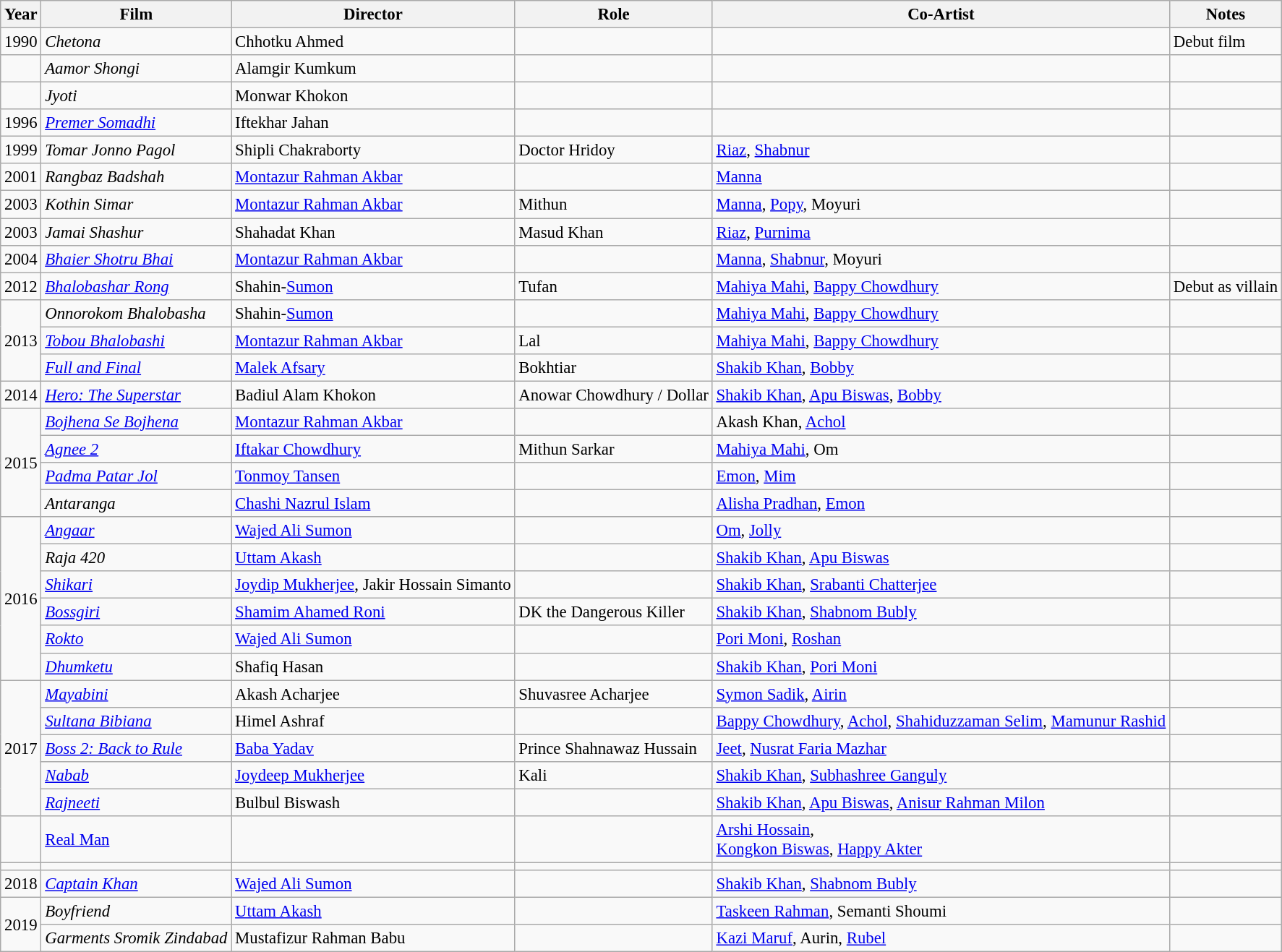<table class="wikitable" style="font-size: 95%;">
<tr>
<th>Year</th>
<th>Film</th>
<th>Director</th>
<th>Role</th>
<th>Co-Artist</th>
<th>Notes</th>
</tr>
<tr>
<td>1990</td>
<td><em>Chetona</em></td>
<td>Chhotku Ahmed</td>
<td></td>
<td></td>
<td>Debut film</td>
</tr>
<tr>
<td></td>
<td><em>Aamor Shongi</em></td>
<td>Alamgir Kumkum</td>
<td></td>
<td></td>
<td></td>
</tr>
<tr>
<td></td>
<td><em>Jyoti</em></td>
<td>Monwar Khokon</td>
<td></td>
<td></td>
<td></td>
</tr>
<tr>
<td>1996</td>
<td><em><a href='#'>Premer Somadhi</a></em></td>
<td>Iftekhar Jahan</td>
<td></td>
<td></td>
<td></td>
</tr>
<tr>
<td>1999</td>
<td><em>Tomar Jonno Pagol</em></td>
<td>Shipli Chakraborty</td>
<td>Doctor Hridoy</td>
<td><a href='#'>Riaz</a>, <a href='#'>Shabnur</a></td>
<td></td>
</tr>
<tr>
<td>2001</td>
<td><em>Rangbaz Badshah</em></td>
<td><a href='#'>Montazur Rahman Akbar</a></td>
<td></td>
<td><a href='#'>Manna</a></td>
<td></td>
</tr>
<tr>
<td>2003</td>
<td><em>Kothin Simar</em></td>
<td><a href='#'>Montazur Rahman Akbar</a></td>
<td>Mithun</td>
<td><a href='#'>Manna</a>, <a href='#'>Popy</a>, Moyuri</td>
<td></td>
</tr>
<tr>
<td>2003</td>
<td><em>Jamai Shashur</em></td>
<td>Shahadat Khan</td>
<td>Masud Khan</td>
<td><a href='#'>Riaz</a>, <a href='#'>Purnima</a></td>
<td></td>
</tr>
<tr>
<td>2004</td>
<td><em><a href='#'>Bhaier Shotru Bhai</a></em></td>
<td><a href='#'>Montazur Rahman Akbar</a></td>
<td></td>
<td><a href='#'>Manna</a>, <a href='#'>Shabnur</a>, Moyuri</td>
<td></td>
</tr>
<tr>
<td>2012</td>
<td><em><a href='#'>Bhalobashar Rong</a></em></td>
<td>Shahin-<a href='#'>Sumon</a></td>
<td>Tufan</td>
<td><a href='#'>Mahiya Mahi</a>, <a href='#'>Bappy Chowdhury</a></td>
<td>Debut as villain</td>
</tr>
<tr>
<td rowspan=3>2013</td>
<td><em>Onnorokom Bhalobasha</em></td>
<td>Shahin-<a href='#'>Sumon</a></td>
<td></td>
<td><a href='#'>Mahiya Mahi</a>, <a href='#'>Bappy Chowdhury</a></td>
<td></td>
</tr>
<tr>
<td><em><a href='#'>Tobou Bhalobashi</a></em></td>
<td><a href='#'>Montazur Rahman Akbar</a></td>
<td>Lal</td>
<td><a href='#'>Mahiya Mahi</a>, <a href='#'>Bappy Chowdhury</a></td>
<td></td>
</tr>
<tr>
<td><em><a href='#'>Full and Final</a></em></td>
<td><a href='#'>Malek Afsary</a></td>
<td>Bokhtiar</td>
<td><a href='#'>Shakib Khan</a>, <a href='#'>Bobby</a></td>
<td></td>
</tr>
<tr>
<td>2014</td>
<td><em><a href='#'>Hero: The Superstar</a></em></td>
<td>Badiul Alam Khokon</td>
<td>Anowar Chowdhury / Dollar</td>
<td><a href='#'>Shakib Khan</a>, <a href='#'>Apu Biswas</a>, <a href='#'>Bobby</a></td>
<td></td>
</tr>
<tr>
<td rowspan=4>2015</td>
<td><em><a href='#'>Bojhena Se Bojhena</a></em></td>
<td><a href='#'>Montazur Rahman Akbar</a></td>
<td></td>
<td>Akash Khan, <a href='#'>Achol</a></td>
<td></td>
</tr>
<tr>
<td><em><a href='#'>Agnee 2</a></em></td>
<td><a href='#'>Iftakar Chowdhury</a></td>
<td>Mithun Sarkar</td>
<td><a href='#'>Mahiya Mahi</a>, Om</td>
<td></td>
</tr>
<tr>
<td><em><a href='#'>Padma Patar Jol</a></em></td>
<td><a href='#'>Tonmoy Tansen</a></td>
<td></td>
<td><a href='#'>Emon</a>, <a href='#'>Mim</a></td>
<td></td>
</tr>
<tr>
<td><em>Antaranga</em></td>
<td><a href='#'>Chashi Nazrul Islam</a></td>
<td></td>
<td><a href='#'>Alisha Pradhan</a>, <a href='#'>Emon</a></td>
<td></td>
</tr>
<tr>
<td rowspan=6>2016</td>
<td><em><a href='#'>Angaar</a></em></td>
<td><a href='#'>Wajed Ali Sumon</a></td>
<td></td>
<td><a href='#'>Om</a>, <a href='#'>Jolly</a></td>
<td></td>
</tr>
<tr>
<td><em>Raja 420</em></td>
<td><a href='#'>Uttam Akash</a></td>
<td></td>
<td><a href='#'>Shakib Khan</a>, <a href='#'>Apu Biswas</a></td>
<td></td>
</tr>
<tr>
<td><em><a href='#'>Shikari</a></em></td>
<td><a href='#'>Joydip Mukherjee</a>, Jakir Hossain Simanto</td>
<td></td>
<td><a href='#'>Shakib Khan</a>, <a href='#'>Srabanti Chatterjee</a></td>
<td></td>
</tr>
<tr>
<td><em><a href='#'>Bossgiri</a></em></td>
<td><a href='#'>Shamim Ahamed Roni</a></td>
<td>DK the Dangerous Killer</td>
<td><a href='#'>Shakib Khan</a>, <a href='#'>Shabnom Bubly</a></td>
<td></td>
</tr>
<tr>
<td><em><a href='#'>Rokto</a></em></td>
<td><a href='#'>Wajed Ali Sumon</a></td>
<td></td>
<td><a href='#'>Pori Moni</a>, <a href='#'>Roshan</a></td>
<td></td>
</tr>
<tr>
<td><em><a href='#'>Dhumketu</a></em></td>
<td>Shafiq Hasan</td>
<td></td>
<td><a href='#'>Shakib Khan</a>, <a href='#'>Pori Moni</a></td>
<td></td>
</tr>
<tr>
<td rowspan="5">2017</td>
<td><em><a href='#'>Mayabini</a></em></td>
<td>Akash Acharjee</td>
<td>Shuvasree Acharjee</td>
<td><a href='#'>Symon Sadik</a>, <a href='#'>Airin</a></td>
<td></td>
</tr>
<tr>
<td><em><a href='#'>Sultana Bibiana</a></em></td>
<td>Himel Ashraf</td>
<td></td>
<td><a href='#'>Bappy Chowdhury</a>, <a href='#'>Achol</a>, <a href='#'>Shahiduzzaman Selim</a>, <a href='#'>Mamunur Rashid</a></td>
<td></td>
</tr>
<tr>
<td><em><a href='#'>Boss 2: Back to Rule</a></em></td>
<td><a href='#'>Baba Yadav</a></td>
<td>Prince Shahnawaz Hussain</td>
<td><a href='#'>Jeet</a>, <a href='#'>Nusrat Faria Mazhar</a></td>
<td></td>
</tr>
<tr>
<td><em><a href='#'>Nabab</a></em></td>
<td><a href='#'>Joydeep Mukherjee</a></td>
<td>Kali</td>
<td><a href='#'>Shakib Khan</a>, <a href='#'>Subhashree Ganguly</a></td>
<td></td>
</tr>
<tr>
<td><em><a href='#'>Rajneeti</a></em></td>
<td>Bulbul Biswash</td>
<td></td>
<td><a href='#'>Shakib Khan</a>, <a href='#'>Apu Biswas</a>, <a href='#'>Anisur Rahman Milon</a></td>
<td></td>
</tr>
<tr>
<td></td>
<td><a href='#'>Real Man</a></td>
<td></td>
<td></td>
<td><a href='#'>Arshi Hossain</a>,<br><a href='#'>Kongkon Biswas</a>, <a href='#'>Happy Akter</a></td>
<td></td>
</tr>
<tr>
<td></td>
<td></td>
<td></td>
<td></td>
<td></td>
<td></td>
</tr>
<tr>
<td>2018</td>
<td><em><a href='#'>Captain Khan</a></em></td>
<td><a href='#'>Wajed Ali Sumon</a></td>
<td></td>
<td><a href='#'>Shakib Khan</a>, <a href='#'>Shabnom Bubly</a></td>
<td></td>
</tr>
<tr>
<td rowspan=2>2019</td>
<td><em>Boyfriend</em></td>
<td><a href='#'>Uttam Akash</a></td>
<td></td>
<td><a href='#'>Taskeen Rahman</a>, Semanti Shoumi</td>
<td></td>
</tr>
<tr>
<td><em>Garments Sromik Zindabad</em></td>
<td>Mustafizur Rahman Babu</td>
<td></td>
<td><a href='#'>Kazi Maruf</a>, Aurin, <a href='#'>Rubel</a></td>
<td></td>
</tr>
</table>
